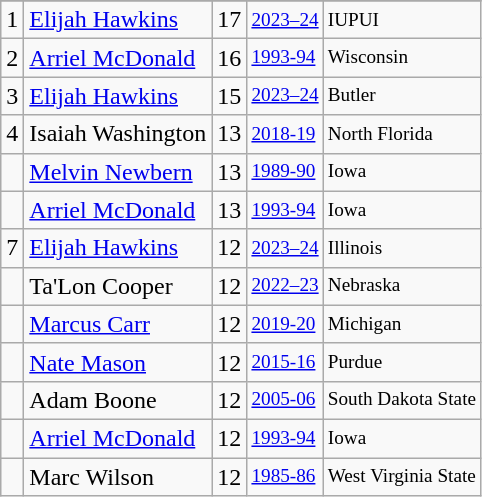<table class="wikitable">
<tr>
</tr>
<tr>
<td>1</td>
<td><a href='#'>Elijah Hawkins</a></td>
<td>17</td>
<td style="font-size:80%;"><a href='#'>2023–24</a></td>
<td style="font-size:80%;">IUPUI</td>
</tr>
<tr>
<td>2</td>
<td><a href='#'>Arriel McDonald</a></td>
<td>16</td>
<td style="font-size:80%;"><a href='#'>1993-94</a></td>
<td style="font-size:80%;">Wisconsin</td>
</tr>
<tr>
<td>3</td>
<td><a href='#'>Elijah Hawkins</a></td>
<td>15</td>
<td style="font-size:80%;"><a href='#'>2023–24</a></td>
<td style="font-size:80%;">Butler</td>
</tr>
<tr>
<td>4</td>
<td>Isaiah Washington</td>
<td>13</td>
<td style="font-size:80%;"><a href='#'>2018-19</a></td>
<td style="font-size:80%;">North Florida</td>
</tr>
<tr>
<td></td>
<td><a href='#'>Melvin Newbern</a></td>
<td>13</td>
<td style="font-size:80%;"><a href='#'>1989-90</a></td>
<td style="font-size:80%;">Iowa</td>
</tr>
<tr>
<td></td>
<td><a href='#'>Arriel McDonald</a></td>
<td>13</td>
<td style="font-size:80%;"><a href='#'>1993-94</a></td>
<td style="font-size:80%;">Iowa</td>
</tr>
<tr>
<td>7</td>
<td><a href='#'>Elijah Hawkins</a></td>
<td>12</td>
<td style="font-size:80%;"><a href='#'>2023–24</a></td>
<td style="font-size:80%;">Illinois</td>
</tr>
<tr>
<td></td>
<td>Ta'Lon Cooper</td>
<td>12</td>
<td style="font-size:80%;"><a href='#'>2022–23</a></td>
<td style="font-size:80%;">Nebraska</td>
</tr>
<tr>
<td></td>
<td><a href='#'>Marcus Carr</a></td>
<td>12</td>
<td style="font-size:80%;"><a href='#'>2019-20</a></td>
<td style="font-size:80%;">Michigan</td>
</tr>
<tr>
<td></td>
<td><a href='#'>Nate Mason</a></td>
<td>12</td>
<td style="font-size:80%;"><a href='#'>2015-16</a></td>
<td style="font-size:80%;">Purdue</td>
</tr>
<tr>
<td></td>
<td>Adam Boone</td>
<td>12</td>
<td style="font-size:80%;"><a href='#'>2005-06</a></td>
<td style="font-size:80%;">South Dakota State</td>
</tr>
<tr>
<td></td>
<td><a href='#'>Arriel McDonald</a></td>
<td>12</td>
<td style="font-size:80%;"><a href='#'>1993-94</a></td>
<td style="font-size:80%;">Iowa</td>
</tr>
<tr>
<td></td>
<td>Marc Wilson</td>
<td>12</td>
<td style="font-size:80%;"><a href='#'>1985-86</a></td>
<td style="font-size:80%;">West Virginia State</td>
</tr>
</table>
